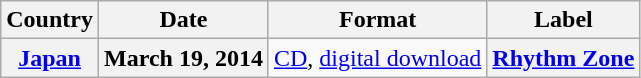<table class="wikitable plainrowheaders">
<tr>
<th scope="col">Country</th>
<th>Date</th>
<th>Format</th>
<th>Label</th>
</tr>
<tr>
<th scope="row" rowspan="1"><a href='#'>Japan</a></th>
<th scope="row" rowspan="1">March 19, 2014</th>
<td><a href='#'>CD</a>, <a href='#'>digital download</a></td>
<th scope="row" rowspan="1"><a href='#'>Rhythm Zone</a></th>
</tr>
</table>
